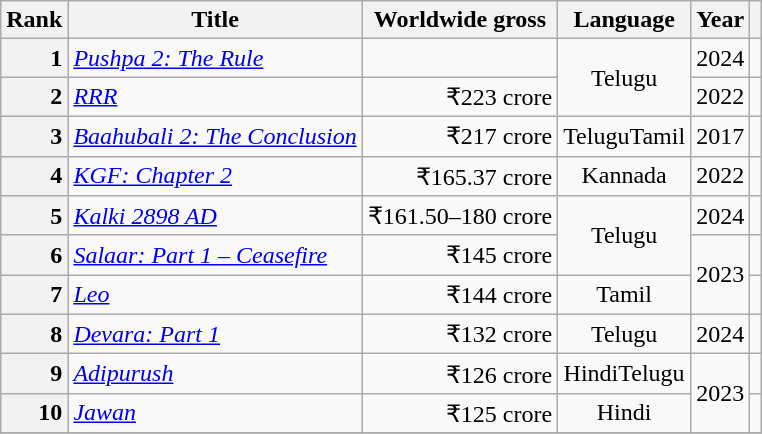<table class="wikitable sortable plainrowheaders">
<tr>
<th>Rank</th>
<th>Title</th>
<th>Worldwide gross</th>
<th>Language</th>
<th>Year</th>
<th scope="col" class="unsortable"></th>
</tr>
<tr>
<th scope="row" style=text-align:right>1</th>
<td><em><a href='#'>Pushpa 2: The Rule</a></em></td>
<td align="right"></td>
<td rowspan="2" style="text-align:center;">Telugu</td>
<td style="text-align:center;">2024</td>
<td style="text-align:center;"></td>
</tr>
<tr>
<th scope="row" style=text-align:right>2</th>
<td><em><a href='#'>RRR</a></em></td>
<td align="right">₹223 crore</td>
<td style="text-align:center;">2022</td>
<td style="text-align:center;"></td>
</tr>
<tr>
<th scope="row" style=text-align:right>3</th>
<td><em><a href='#'>Baahubali 2: The Conclusion</a></em></td>
<td align="right">₹217 crore</td>
<td style="text-align:center;">TeluguTamil</td>
<td style="text-align:center;">2017</td>
<td style="text-align:center;"></td>
</tr>
<tr>
<th scope="row" style=text-align:right>4</th>
<td><em><a href='#'>KGF: Chapter 2</a></em></td>
<td align="right">₹165.37 crore</td>
<td style="text-align:center;">Kannada</td>
<td style="text-align:center;">2022</td>
<td style="text-align:center;"></td>
</tr>
<tr>
<th scope="row" style=text-align:right>5</th>
<td><em><a href='#'>Kalki 2898 AD</a></em></td>
<td align="right">₹161.50–180 crore</td>
<td rowspan="2" align="center">Telugu</td>
<td style="text-align:center;">2024</td>
<td style="text-align:center;"></td>
</tr>
<tr>
<th scope="row" style=text-align:right>6</th>
<td><em><a href='#'>Salaar: Part 1 – Ceasefire</a></em></td>
<td align="right">₹145 crore</td>
<td rowspan="2" style="text-align:center;">2023</td>
<td style="text-align:center;"></td>
</tr>
<tr>
<th scope="row" style=text-align:right>7</th>
<td><em><a href='#'>Leo</a></em></td>
<td align="right">₹144 crore</td>
<td style="text-align:center;">Tamil</td>
<td style="text-align:center;"></td>
</tr>
<tr>
<th scope="row" style=text-align:right>8</th>
<td><em><a href='#'>Devara: Part 1</a></em></td>
<td align="right">₹132 crore</td>
<td align="center">Telugu</td>
<td align="center">2024</td>
<td align="center"></td>
</tr>
<tr>
<th scope="row" style=text-align:right>9</th>
<td><em><a href='#'>Adipurush</a></em></td>
<td align="right">₹126 crore</td>
<td style="text-align:center;">HindiTelugu</td>
<td rowspan="2" align="center">2023</td>
<td style="text-align:center;"></td>
</tr>
<tr>
<th scope="row" style=text-align:right>10</th>
<td><em><a href='#'>Jawan</a></em></td>
<td align="right">₹125 crore</td>
<td align="center">Hindi</td>
<td style="text-align:center;"></td>
</tr>
<tr>
</tr>
</table>
